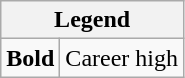<table class="wikitable mw-collapsible mw-collapsed">
<tr>
<th colspan="2">Legend</th>
</tr>
<tr>
<td><strong>Bold</strong></td>
<td>Career high</td>
</tr>
</table>
